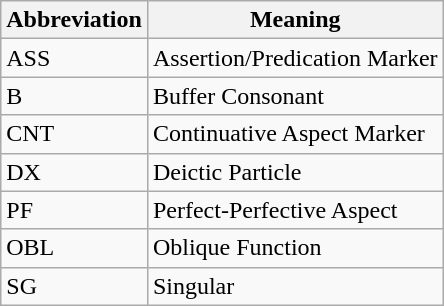<table class="wikitable">
<tr>
<th>Abbreviation</th>
<th>Meaning</th>
</tr>
<tr>
<td>ASS</td>
<td>Assertion/Predication Marker</td>
</tr>
<tr>
<td>B</td>
<td>Buffer Consonant</td>
</tr>
<tr>
<td>CNT</td>
<td>Continuative Aspect Marker</td>
</tr>
<tr>
<td>DX</td>
<td>Deictic Particle</td>
</tr>
<tr>
<td>PF</td>
<td>Perfect-Perfective Aspect</td>
</tr>
<tr>
<td>OBL</td>
<td>Oblique Function</td>
</tr>
<tr>
<td>SG</td>
<td>Singular</td>
</tr>
</table>
